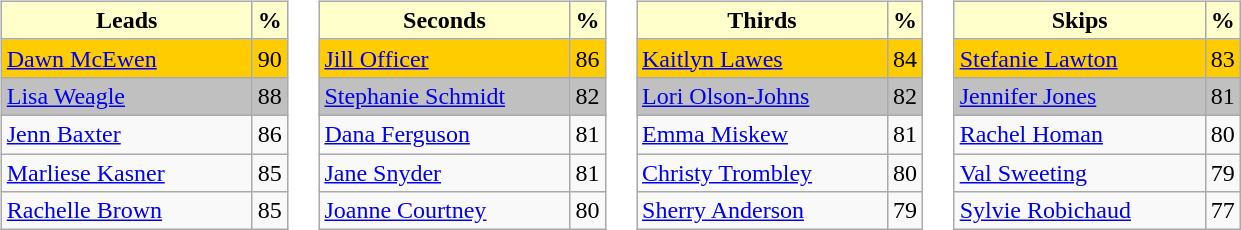<table>
<tr>
<td valign=top><br><table class="wikitable">
<tr>
<th style="background:#ffc; width:160px;">Leads</th>
<th style="background:#ffc;">%</th>
</tr>
<tr bgcolor=#FFCC00>
<td> <a href='#'>Dawn McEwen</a></td>
<td>90</td>
</tr>
<tr bgcolor=#C0C0C0>
<td> <a href='#'>Lisa Weagle</a></td>
<td>88</td>
</tr>
<tr>
<td> <a href='#'>Jenn Baxter</a></td>
<td>86</td>
</tr>
<tr>
<td> <a href='#'>Marliese Kasner</a></td>
<td>85</td>
</tr>
<tr>
<td> <a href='#'>Rachelle Brown</a></td>
<td>85</td>
</tr>
</table>
</td>
<td valign=top><br><table class="wikitable">
<tr>
<th style="background:#ffc; width:160px;">Seconds</th>
<th style="background:#ffc;">%</th>
</tr>
<tr bgcolor=#FFCC00>
<td> <a href='#'>Jill Officer</a></td>
<td>86</td>
</tr>
<tr bgcolor=#C0C0C0>
<td> <a href='#'>Stephanie Schmidt</a></td>
<td>82</td>
</tr>
<tr>
<td> <a href='#'>Dana Ferguson</a></td>
<td>81</td>
</tr>
<tr>
<td> <a href='#'>Jane Snyder</a></td>
<td>81</td>
</tr>
<tr>
<td> <a href='#'>Joanne Courtney</a></td>
<td>80</td>
</tr>
</table>
</td>
<td valign=top><br><table class="wikitable">
<tr>
<th style="background:#ffc; width:160px;">Thirds</th>
<th style="background:#ffc;">%</th>
</tr>
<tr bgcolor=#FFCC00>
<td> <a href='#'>Kaitlyn Lawes</a></td>
<td>84</td>
</tr>
<tr bgcolor=#C0C0C0>
<td> <a href='#'>Lori Olson-Johns</a></td>
<td>82</td>
</tr>
<tr>
<td> <a href='#'>Emma Miskew</a></td>
<td>81</td>
</tr>
<tr>
<td> <a href='#'>Christy Trombley</a></td>
<td>80</td>
</tr>
<tr>
<td> <a href='#'>Sherry Anderson</a></td>
<td>79</td>
</tr>
</table>
</td>
<td valign=top><br><table class="wikitable">
<tr>
<th style="background:#ffc; width:160px;">Skips</th>
<th style="background:#ffc;">%</th>
</tr>
<tr bgcolor=#FFCC00>
<td> <a href='#'>Stefanie Lawton</a></td>
<td>83</td>
</tr>
<tr bgcolor=#C0C0C0>
<td> <a href='#'>Jennifer Jones</a></td>
<td>81</td>
</tr>
<tr>
<td> <a href='#'>Rachel Homan</a></td>
<td>80</td>
</tr>
<tr>
<td> <a href='#'>Val Sweeting</a></td>
<td>79</td>
</tr>
<tr>
<td> <a href='#'>Sylvie Robichaud</a></td>
<td>77</td>
</tr>
</table>
</td>
</tr>
</table>
